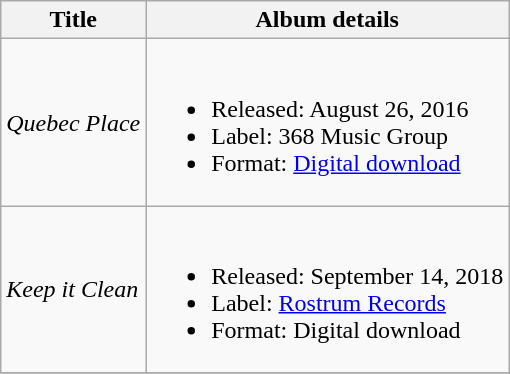<table class="wikitable">
<tr>
<th>Title</th>
<th>Album details</th>
</tr>
<tr>
<td><em>Quebec Place</em></td>
<td><br><ul><li>Released: August 26, 2016</li><li>Label: 368 Music Group</li><li>Format: <a href='#'>Digital download</a></li></ul></td>
</tr>
<tr>
<td><em>Keep it Clean</em></td>
<td><br><ul><li>Released: September 14, 2018</li><li>Label: <a href='#'>Rostrum Records</a></li><li>Format: Digital download</li></ul></td>
</tr>
<tr>
</tr>
</table>
